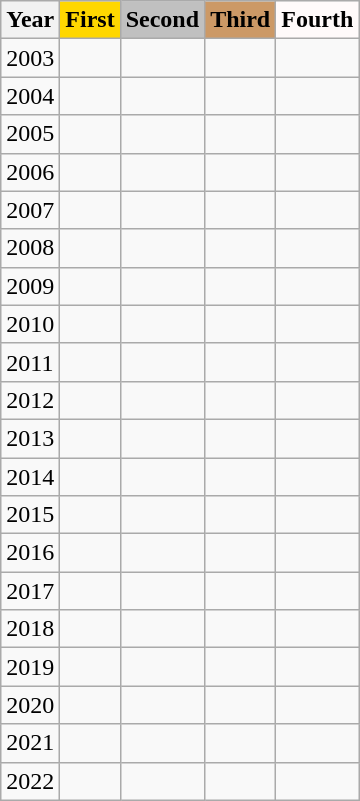<table class="wikitable">
<tr>
<th>Year</th>
<th style="background-color:gold;">First</th>
<th style="background-color:silver;">Second</th>
<th style="background-color:#c96;">Third</th>
<th style="background-color:snow;">Fourth</th>
</tr>
<tr>
<td>2003</td>
<td></td>
<td></td>
<td></td>
<td></td>
</tr>
<tr>
<td>2004</td>
<td></td>
<td></td>
<td></td>
<td></td>
</tr>
<tr>
<td>2005</td>
<td></td>
<td></td>
<td></td>
<td></td>
</tr>
<tr>
<td>2006</td>
<td></td>
<td></td>
<td></td>
<td></td>
</tr>
<tr>
<td>2007</td>
<td></td>
<td></td>
<td></td>
<td></td>
</tr>
<tr>
<td>2008</td>
<td></td>
<td></td>
<td></td>
<td></td>
</tr>
<tr>
<td>2009</td>
<td></td>
<td></td>
<td></td>
<td></td>
</tr>
<tr>
<td>2010</td>
<td></td>
<td></td>
<td></td>
<td></td>
</tr>
<tr>
<td>2011</td>
<td></td>
<td></td>
<td></td>
<td></td>
</tr>
<tr>
<td>2012</td>
<td></td>
<td></td>
<td></td>
<td></td>
</tr>
<tr>
<td>2013</td>
<td></td>
<td></td>
<td></td>
<td></td>
</tr>
<tr>
<td>2014</td>
<td></td>
<td></td>
<td></td>
<td></td>
</tr>
<tr>
<td>2015</td>
<td></td>
<td></td>
<td></td>
<td></td>
</tr>
<tr>
<td>2016</td>
<td></td>
<td></td>
<td></td>
<td></td>
</tr>
<tr>
<td>2017</td>
<td></td>
<td></td>
<td></td>
<td></td>
</tr>
<tr>
<td>2018</td>
<td></td>
<td></td>
<td></td>
<td></td>
</tr>
<tr>
<td>2019</td>
<td></td>
<td></td>
<td></td>
<td></td>
</tr>
<tr>
<td>2020</td>
<td></td>
<td></td>
<td></td>
<td></td>
</tr>
<tr>
<td>2021</td>
<td></td>
<td></td>
<td></td>
<td></td>
</tr>
<tr>
<td>2022</td>
<td></td>
<td></td>
<td></td>
<td></td>
</tr>
</table>
